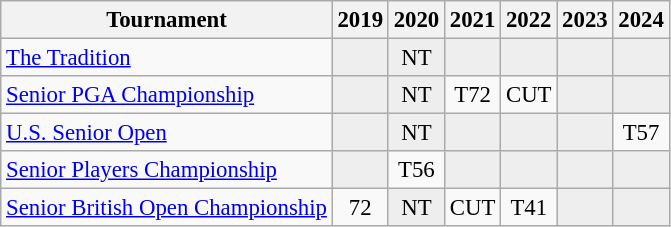<table class="wikitable" style="font-size:95%;text-align:center;">
<tr>
<th>Tournament</th>
<th>2019</th>
<th>2020</th>
<th>2021</th>
<th>2022</th>
<th>2023</th>
<th>2024</th>
</tr>
<tr>
<td align=left><a href='#'>The Tradition</a></td>
<td style="background:#eeeeee;"></td>
<td style="background:#eeeeee;">NT</td>
<td style="background:#eeeeee;"></td>
<td style="background:#eeeeee;"></td>
<td style="background:#eeeeee;"></td>
<td style="background:#eeeeee;"></td>
</tr>
<tr>
<td align=left><a href='#'>Senior PGA Championship</a></td>
<td style="background:#eeeeee;"></td>
<td style="background:#eeeeee;">NT</td>
<td>T72</td>
<td>CUT</td>
<td style="background:#eeeeee;"></td>
<td style="background:#eeeeee;"></td>
</tr>
<tr>
<td align=left><a href='#'>U.S. Senior Open</a></td>
<td style="background:#eeeeee;"></td>
<td style="background:#eeeeee;">NT</td>
<td style="background:#eeeeee;"></td>
<td style="background:#eeeeee;"></td>
<td style="background:#eeeeee;"></td>
<td>T57</td>
</tr>
<tr>
<td align=left><a href='#'>Senior Players Championship</a></td>
<td style="background:#eeeeee;"></td>
<td>T56</td>
<td style="background:#eeeeee;"></td>
<td style="background:#eeeeee;"></td>
<td style="background:#eeeeee;"></td>
<td style="background:#eeeeee;"></td>
</tr>
<tr>
<td align=left><a href='#'>Senior British Open Championship</a></td>
<td>72</td>
<td style="background:#eeeeee;">NT</td>
<td>CUT</td>
<td>T41</td>
<td style="background:#eeeeee;"></td>
<td style="background:#eeeeee;"></td>
</tr>
</table>
